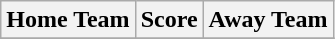<table class="wikitable" style="text-align: center">
<tr>
<th>Home Team</th>
<th>Score</th>
<th>Away Team</th>
</tr>
<tr>
</tr>
</table>
